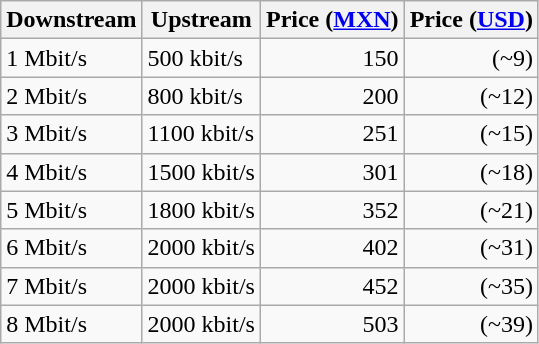<table class="wikitable">
<tr>
<th>Downstream</th>
<th>Upstream</th>
<th>Price (<a href='#'>MXN</a>)</th>
<th>Price (<a href='#'>USD</a>)</th>
</tr>
<tr>
<td>1 Mbit/s</td>
<td>500 kbit/s</td>
<td ALIGN="RIGHT">150</td>
<td ALIGN="RIGHT">(~9)</td>
</tr>
<tr>
<td>2 Mbit/s</td>
<td>800 kbit/s</td>
<td ALIGN="RIGHT">200</td>
<td ALIGN="RIGHT">(~12)</td>
</tr>
<tr>
<td>3 Mbit/s</td>
<td>1100 kbit/s</td>
<td ALIGN="RIGHT">251</td>
<td ALIGN="RIGHT">(~15)</td>
</tr>
<tr>
<td>4 Mbit/s</td>
<td>1500 kbit/s</td>
<td ALIGN="RIGHT">301</td>
<td ALIGN="RIGHT">(~18)</td>
</tr>
<tr>
<td>5 Mbit/s</td>
<td>1800 kbit/s</td>
<td ALIGN="RIGHT">352</td>
<td ALIGN="RIGHT">(~21)</td>
</tr>
<tr>
<td>6 Mbit/s</td>
<td>2000 kbit/s</td>
<td ALIGN="RIGHT">402</td>
<td ALIGN="RIGHT">(~31)</td>
</tr>
<tr>
<td>7 Mbit/s</td>
<td>2000 kbit/s</td>
<td ALIGN="RIGHT">452</td>
<td ALIGN="RIGHT">(~35)</td>
</tr>
<tr>
<td>8 Mbit/s</td>
<td>2000 kbit/s</td>
<td ALIGN="RIGHT">503</td>
<td ALIGN="RIGHT">(~39)</td>
</tr>
</table>
